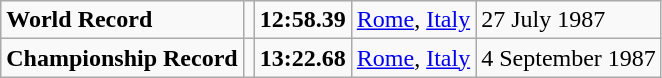<table class="wikitable">
<tr>
<td><strong>World Record</strong></td>
<td></td>
<td><strong>12:58.39</strong></td>
<td><a href='#'>Rome</a>, <a href='#'>Italy</a></td>
<td>27 July 1987</td>
</tr>
<tr>
<td><strong>Championship Record</strong></td>
<td></td>
<td><strong>13:22.68</strong></td>
<td><a href='#'>Rome</a>, <a href='#'>Italy</a></td>
<td>4 September 1987</td>
</tr>
</table>
